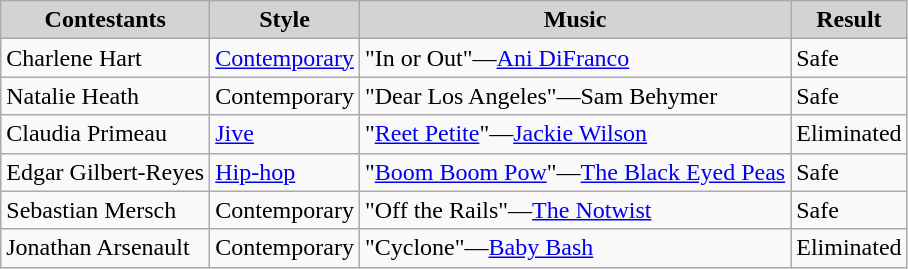<table class="wikitable">
<tr align="center" bgcolor="lightgrey">
<td><strong>Contestants</strong></td>
<td><strong>Style</strong></td>
<td><strong>Music</strong></td>
<td><strong>Result</strong></td>
</tr>
<tr>
<td>Charlene Hart</td>
<td><a href='#'>Contemporary</a></td>
<td>"In or Out"—<a href='#'>Ani DiFranco</a></td>
<td>Safe</td>
</tr>
<tr>
<td>Natalie Heath</td>
<td>Contemporary</td>
<td>"Dear Los Angeles"—Sam Behymer</td>
<td>Safe</td>
</tr>
<tr>
<td>Claudia Primeau</td>
<td><a href='#'>Jive</a></td>
<td>"<a href='#'>Reet Petite</a>"—<a href='#'>Jackie Wilson</a></td>
<td>Eliminated</td>
</tr>
<tr>
<td>Edgar Gilbert-Reyes</td>
<td><a href='#'>Hip-hop</a></td>
<td>"<a href='#'>Boom Boom Pow</a>"—<a href='#'>The Black Eyed Peas</a></td>
<td>Safe</td>
</tr>
<tr>
<td>Sebastian Mersch</td>
<td>Contemporary</td>
<td>"Off the Rails"—<a href='#'>The Notwist</a></td>
<td>Safe</td>
</tr>
<tr>
<td>Jonathan Arsenault</td>
<td>Contemporary</td>
<td>"Cyclone"—<a href='#'>Baby Bash</a></td>
<td>Eliminated</td>
</tr>
</table>
